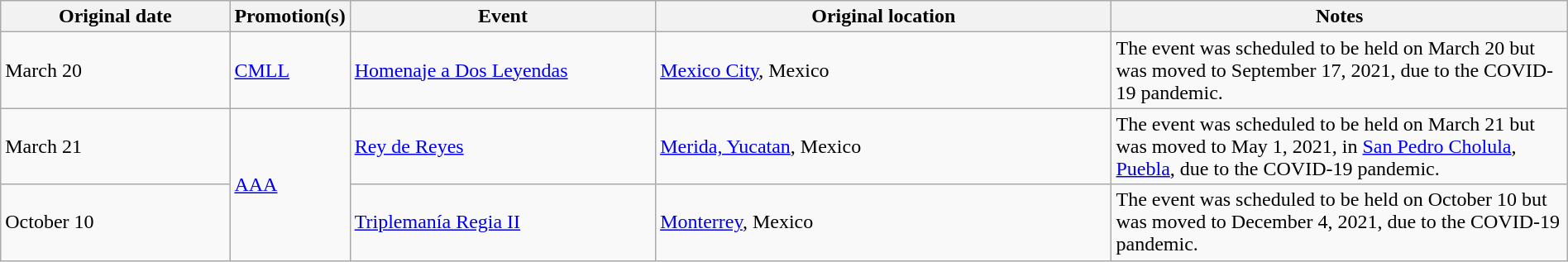<table class="wikitable" style="width:100%;">
<tr>
<th style="width:15%;">Original date</th>
<th style="width="5%">Promotion(s)</th>
<th style="width:20%;">Event</th>
<th style="width:30%;">Original location</th>
<th style="width:30%;">Notes</th>
</tr>
<tr>
<td>March 20</td>
<td><a href='#'>CMLL</a></td>
<td><a href='#'>Homenaje a Dos Leyendas</a></td>
<td><a href='#'>Mexico City</a>, Mexico</td>
<td>The event was scheduled to be held on March 20 but was moved to September 17, 2021, due to the COVID-19 pandemic.</td>
</tr>
<tr>
<td>March 21</td>
<td rowspan="2"><a href='#'>AAA</a></td>
<td><a href='#'>Rey de Reyes</a></td>
<td><a href='#'>Merida, Yucatan</a>, Mexico</td>
<td>The event was scheduled to be held on March 21 but was moved to May 1, 2021, in <a href='#'>San Pedro Cholula</a>, <a href='#'>Puebla</a>, due to the COVID-19 pandemic.</td>
</tr>
<tr>
<td>October 10</td>
<td><a href='#'>Triplemanía Regia II</a></td>
<td><a href='#'>Monterrey</a>, Mexico</td>
<td>The event was scheduled to be held on October 10 but was moved to December 4, 2021, due to the COVID-19 pandemic.</td>
</tr>
</table>
